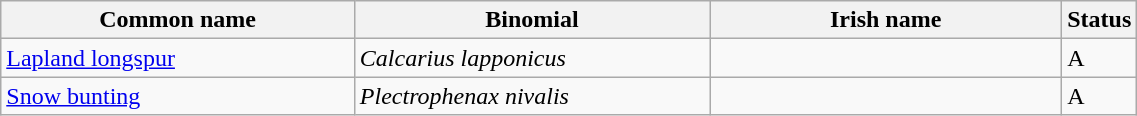<table width=60% class="wikitable">
<tr>
<th width=32%>Common name</th>
<th width=32%>Binomial</th>
<th width=32%>Irish name</th>
<th width=4%>Status</th>
</tr>
<tr>
<td><a href='#'>Lapland longspur</a></td>
<td><em>Calcarius lapponicus</em></td>
<td></td>
<td>A</td>
</tr>
<tr>
<td><a href='#'>Snow bunting</a></td>
<td><em>Plectrophenax nivalis</em></td>
<td></td>
<td>A</td>
</tr>
</table>
